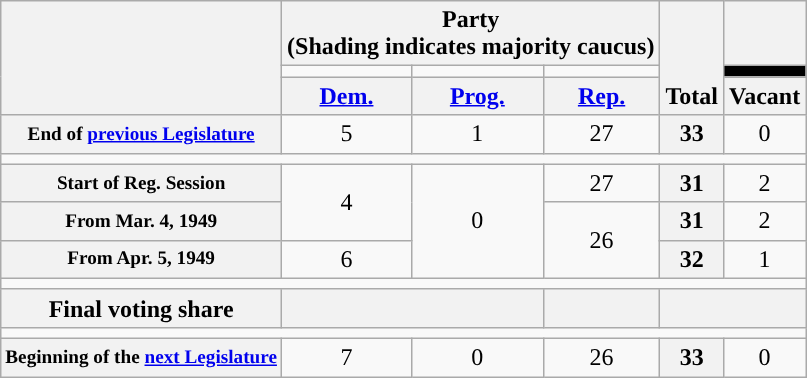<table class=wikitable style="text-align:center">
<tr style="vertical-align:bottom;">
<th rowspan=3></th>
<th colspan=3>Party <div>(Shading indicates majority caucus)</div></th>
<th rowspan=3>Total</th>
<th></th>
</tr>
<tr style="height:5px">
<td style="background-color:"></td>
<td style="background-color:"></td>
<td style="background-color:"></td>
<td style="background:black;"></td>
</tr>
<tr>
<th><a href='#'>Dem.</a></th>
<th><a href='#'>Prog.</a></th>
<th><a href='#'>Rep.</a></th>
<th>Vacant</th>
</tr>
<tr>
<th style="font-size:80%;">End of <a href='#'>previous Legislature</a></th>
<td>5</td>
<td>1</td>
<td>27</td>
<th>33</th>
<td>0</td>
</tr>
<tr>
<td colspan=6></td>
</tr>
<tr>
<th style="font-size:80%;">Start of Reg. Session</th>
<td rowspan="2">4</td>
<td rowspan="3">0</td>
<td>27</td>
<th>31</th>
<td>2</td>
</tr>
<tr>
<th style="font-size:80%;">From Mar. 4, 1949</th>
<td rowspan="2" >26</td>
<th>31</th>
<td>2</td>
</tr>
<tr>
<th style="font-size:80%;">From Apr. 5, 1949</th>
<td>6</td>
<th>32</th>
<td>1</td>
</tr>
<tr>
<td colspan=6></td>
</tr>
<tr>
<th>Final voting share</th>
<th colspan="2"></th>
<th></th>
<th colspan=2></th>
</tr>
<tr>
<td colspan=6></td>
</tr>
<tr>
<th style="font-size:80%;">Beginning of the <a href='#'>next Legislature</a></th>
<td>7</td>
<td>0</td>
<td>26</td>
<th>33</th>
<td>0</td>
</tr>
</table>
